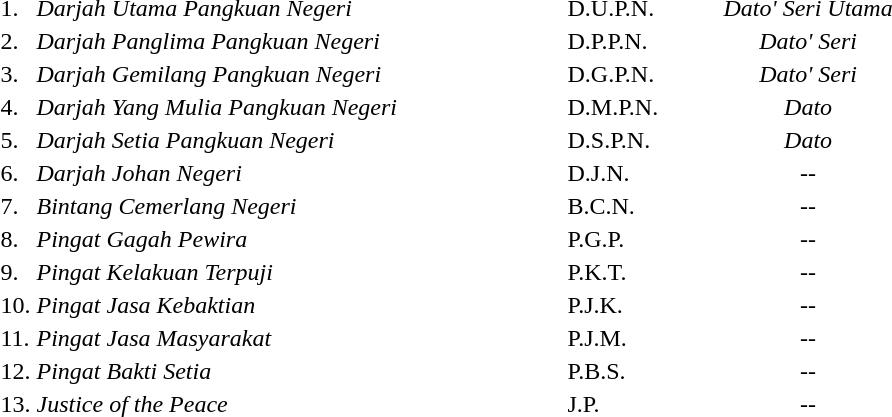<table>
<tr>
<td>1.</td>
<td width=350px><em>Darjah Utama Pangkuan Negeri</em></td>
<td width=100px>D.U.P.N.</td>
<td align=center><em>Dato' Seri Utama</em></td>
</tr>
<tr>
<td>2.</td>
<td><em>Darjah Panglima Pangkuan Negeri</em></td>
<td>D.P.P.N.</td>
<td align=center><em>Dato' Seri</em></td>
</tr>
<tr>
<td>3.</td>
<td><em>Darjah Gemilang Pangkuan Negeri</em></td>
<td>D.G.P.N.</td>
<td align=center><em>Dato' Seri</em></td>
</tr>
<tr>
<td>4.</td>
<td><em>Darjah Yang Mulia Pangkuan Negeri</em></td>
<td>D.M.P.N.</td>
<td align=center><em>Dato</em></td>
</tr>
<tr>
<td>5.</td>
<td><em>Darjah Setia Pangkuan Negeri</em></td>
<td>D.S.P.N.</td>
<td align=center><em>Dato</em></td>
</tr>
<tr>
<td>6.</td>
<td><em>Darjah Johan Negeri</em></td>
<td>D.J.N.</td>
<td align=center>--</td>
</tr>
<tr>
<td>7.</td>
<td><em>Bintang Cemerlang Negeri</em></td>
<td>B.C.N.</td>
<td align=center>--</td>
</tr>
<tr>
<td>8.</td>
<td><em>Pingat Gagah Pewira</em></td>
<td>P.G.P.</td>
<td align=center>--</td>
</tr>
<tr>
<td>9.</td>
<td><em>Pingat Kelakuan Terpuji</em></td>
<td>P.K.T.</td>
<td align=center>--</td>
</tr>
<tr>
<td>10.</td>
<td><em>Pingat Jasa Kebaktian</em></td>
<td>P.J.K.</td>
<td align=center>--</td>
</tr>
<tr>
<td>11.</td>
<td><em>Pingat Jasa Masyarakat</em></td>
<td>P.J.M.</td>
<td align=center>--</td>
</tr>
<tr>
<td>12.</td>
<td><em>Pingat Bakti Setia</em></td>
<td>P.B.S.</td>
<td align=center>--</td>
</tr>
<tr>
<td>13.</td>
<td><em>Justice of the Peace</em></td>
<td>J.P.</td>
<td align=center>--</td>
</tr>
</table>
